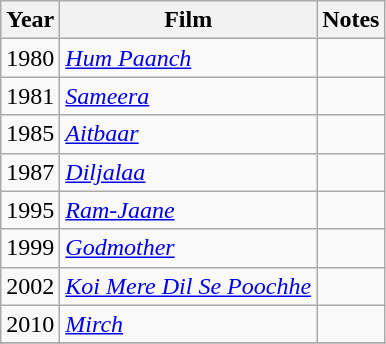<table class="wikitable sortable">
<tr>
<th scope="col">Year</th>
<th scope="col">Film</th>
<th scope="col">Notes</th>
</tr>
<tr>
<td>1980</td>
<td><em><a href='#'>Hum Paanch</a></em></td>
<td></td>
</tr>
<tr>
<td>1981</td>
<td><em><a href='#'>Sameera</a></em></td>
<td></td>
</tr>
<tr>
<td>1985</td>
<td><em><a href='#'>Aitbaar</a></em></td>
<td></td>
</tr>
<tr>
<td>1987</td>
<td><em><a href='#'>Diljalaa</a></em></td>
<td></td>
</tr>
<tr>
<td>1995</td>
<td><em><a href='#'>Ram-Jaane</a></em></td>
<td></td>
</tr>
<tr>
<td>1999</td>
<td><em><a href='#'>Godmother</a></em></td>
<td></td>
</tr>
<tr>
<td>2002</td>
<td><em><a href='#'>Koi Mere Dil Se Poochhe</a></em></td>
<td></td>
</tr>
<tr>
<td>2010</td>
<td><em><a href='#'>Mirch</a></em></td>
<td></td>
</tr>
<tr>
</tr>
</table>
